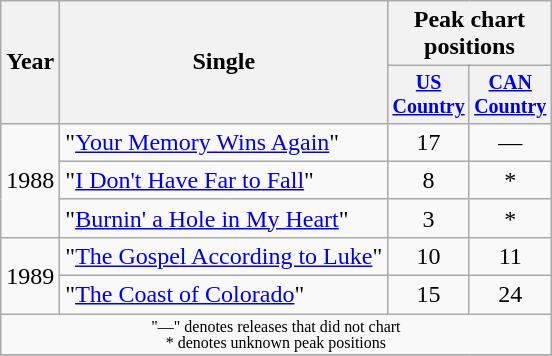<table class="wikitable" style="text-align:center;">
<tr>
<th rowspan="2">Year</th>
<th rowspan="2">Single</th>
<th colspan="2">Peak chart<br>positions</th>
</tr>
<tr style="font-size:smaller;">
<th width="45"><a href='#'>US Country</a></th>
<th width="45"><a href='#'>CAN Country</a></th>
</tr>
<tr>
<td rowspan="3">1988</td>
<td align="left">"<a href='#'>Your Memory Wins Again</a>"</td>
<td>17</td>
<td>—</td>
</tr>
<tr>
<td align="left">"<a href='#'>I Don't Have Far to Fall</a>"</td>
<td>8</td>
<td>*</td>
</tr>
<tr>
<td align="left">"<a href='#'>Burnin' a Hole in My Heart</a>"</td>
<td>3</td>
<td>*</td>
</tr>
<tr>
<td rowspan="2">1989</td>
<td align="left">"<a href='#'>The Gospel According to Luke</a>"</td>
<td>10</td>
<td>11</td>
</tr>
<tr>
<td align="left">"<a href='#'>The Coast of Colorado</a>"</td>
<td>15</td>
<td>24</td>
</tr>
<tr>
<td colspan="4" style="font-size:8pt">"—" denotes releases that did not chart<br>* denotes unknown peak positions</td>
</tr>
<tr>
</tr>
</table>
